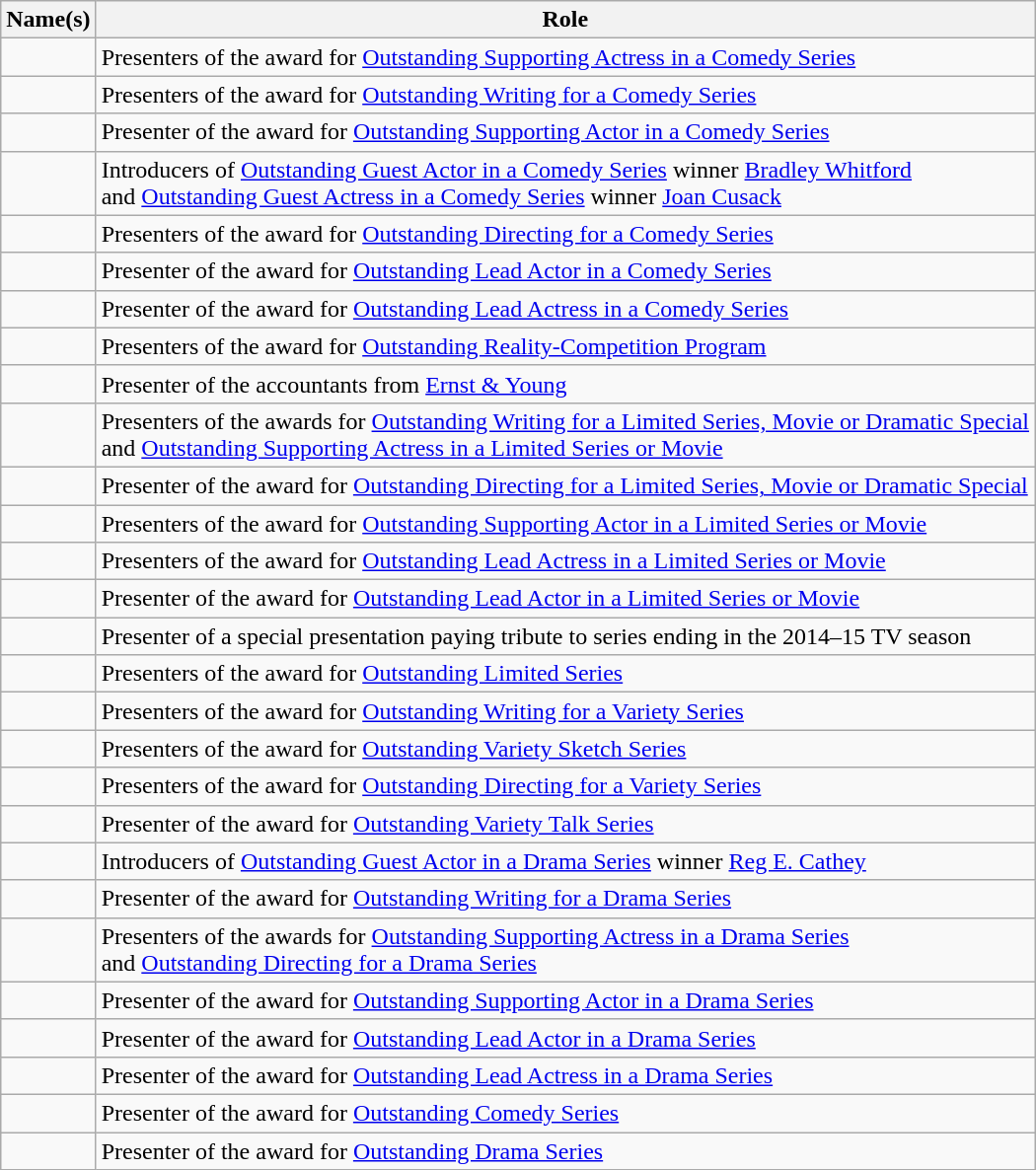<table class="wikitable sortable">
<tr>
<th>Name(s)</th>
<th>Role</th>
</tr>
<tr>
<td><br></td>
<td>Presenters of the award for <a href='#'>Outstanding Supporting Actress in a Comedy Series</a></td>
</tr>
<tr>
<td><br></td>
<td>Presenters of the award for <a href='#'>Outstanding Writing for a Comedy Series</a></td>
</tr>
<tr>
<td></td>
<td>Presenter of the award for <a href='#'>Outstanding Supporting Actor in a Comedy Series</a></td>
</tr>
<tr>
<td><br></td>
<td>Introducers of <a href='#'>Outstanding Guest Actor in a Comedy Series</a> winner <a href='#'>Bradley Whitford</a> <br>and <a href='#'>Outstanding Guest Actress in a Comedy Series</a> winner <a href='#'>Joan Cusack</a></td>
</tr>
<tr>
<td><br></td>
<td>Presenters of the award for <a href='#'>Outstanding Directing for a Comedy Series</a></td>
</tr>
<tr>
<td></td>
<td>Presenter of the award for <a href='#'>Outstanding Lead Actor in a Comedy Series</a></td>
</tr>
<tr>
<td></td>
<td>Presenter of the award for <a href='#'>Outstanding Lead Actress in a Comedy Series</a></td>
</tr>
<tr>
<td><br></td>
<td>Presenters of the award for <a href='#'>Outstanding Reality-Competition Program</a></td>
</tr>
<tr>
<td></td>
<td>Presenter of the accountants from <a href='#'>Ernst & Young</a></td>
</tr>
<tr>
<td><br></td>
<td>Presenters of the awards for <a href='#'>Outstanding Writing for a Limited Series, Movie or Dramatic Special</a> <br>and <a href='#'>Outstanding Supporting Actress in a Limited Series or Movie</a></td>
</tr>
<tr>
<td></td>
<td>Presenter of the award for <a href='#'>Outstanding Directing for a Limited Series, Movie or Dramatic Special</a></td>
</tr>
<tr>
<td><br></td>
<td>Presenters of the award for <a href='#'>Outstanding Supporting Actor in a Limited Series or Movie</a></td>
</tr>
<tr>
<td><br></td>
<td>Presenters of the award for <a href='#'>Outstanding Lead Actress in a Limited Series or Movie</a></td>
</tr>
<tr>
<td></td>
<td>Presenter of the award for <a href='#'>Outstanding Lead Actor in a Limited Series or Movie</a></td>
</tr>
<tr>
<td></td>
<td>Presenter of a special presentation paying tribute to series ending in the 2014–15 TV season</td>
</tr>
<tr>
<td><br></td>
<td>Presenters of the award for <a href='#'>Outstanding Limited Series</a></td>
</tr>
<tr>
<td><br></td>
<td>Presenters of the award for <a href='#'>Outstanding Writing for a Variety Series</a></td>
</tr>
<tr>
<td><br></td>
<td>Presenters of the award for <a href='#'>Outstanding Variety Sketch Series</a></td>
</tr>
<tr>
<td><br></td>
<td>Presenters of the award for <a href='#'>Outstanding Directing for a Variety Series</a></td>
</tr>
<tr>
<td></td>
<td>Presenter of the award for <a href='#'>Outstanding Variety Talk Series</a></td>
</tr>
<tr>
<td><br></td>
<td>Introducers of <a href='#'>Outstanding Guest Actor in a Drama Series</a> winner <a href='#'>Reg E. Cathey</a></td>
</tr>
<tr>
<td></td>
<td>Presenter of the award for <a href='#'>Outstanding Writing for a Drama Series</a></td>
</tr>
<tr>
<td><br></td>
<td>Presenters of the awards for <a href='#'>Outstanding Supporting Actress in a Drama Series</a> <br>and <a href='#'>Outstanding Directing for a Drama Series</a></td>
</tr>
<tr>
<td></td>
<td>Presenter of the award for <a href='#'>Outstanding Supporting Actor in a Drama Series</a></td>
</tr>
<tr>
<td></td>
<td>Presenter of the award for <a href='#'>Outstanding Lead Actor in a Drama Series</a></td>
</tr>
<tr>
<td></td>
<td>Presenter of the award for <a href='#'>Outstanding Lead Actress in a Drama Series</a></td>
</tr>
<tr>
<td></td>
<td>Presenter of the award for <a href='#'>Outstanding Comedy Series</a></td>
</tr>
<tr>
<td></td>
<td>Presenter of the award for <a href='#'>Outstanding Drama Series</a></td>
</tr>
</table>
